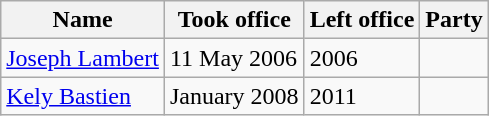<table class="wikitable">
<tr>
<th>Name</th>
<th>Took office</th>
<th>Left office</th>
<th>Party</th>
</tr>
<tr>
<td><a href='#'>Joseph Lambert</a></td>
<td>11 May 2006</td>
<td>2006</td>
<td></td>
</tr>
<tr>
<td><a href='#'>Kely Bastien</a></td>
<td>January 2008</td>
<td>2011</td>
</tr>
</table>
